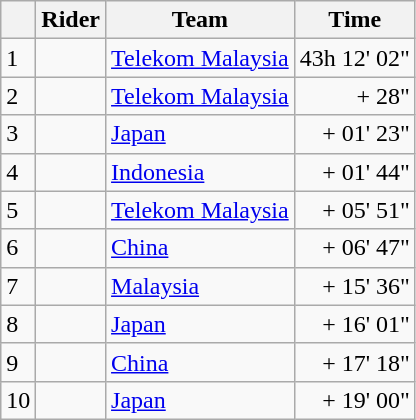<table class=wikitable>
<tr>
<th></th>
<th>Rider</th>
<th>Team</th>
<th>Time</th>
</tr>
<tr>
<td>1</td>
<td></td>
<td><a href='#'>Telekom Malaysia</a></td>
<td align=right>43h 12' 02"</td>
</tr>
<tr>
<td>2</td>
<td></td>
<td><a href='#'>Telekom Malaysia</a></td>
<td align=right>+ 28"</td>
</tr>
<tr>
<td>3</td>
<td></td>
<td><a href='#'>Japan</a></td>
<td align=right>+ 01' 23"</td>
</tr>
<tr>
<td>4</td>
<td></td>
<td><a href='#'>Indonesia</a></td>
<td align=right>+ 01' 44"</td>
</tr>
<tr>
<td>5</td>
<td></td>
<td><a href='#'>Telekom Malaysia</a></td>
<td align=right>+ 05' 51"</td>
</tr>
<tr>
<td>6</td>
<td></td>
<td><a href='#'>China</a></td>
<td align=right>+ 06' 47"</td>
</tr>
<tr>
<td>7</td>
<td></td>
<td><a href='#'>Malaysia</a></td>
<td align=right>+ 15' 36"</td>
</tr>
<tr>
<td>8</td>
<td></td>
<td><a href='#'>Japan</a></td>
<td align=right>+ 16' 01"</td>
</tr>
<tr>
<td>9</td>
<td></td>
<td><a href='#'>China</a></td>
<td align=right>+ 17' 18"</td>
</tr>
<tr>
<td>10</td>
<td></td>
<td><a href='#'>Japan</a></td>
<td align=right>+ 19' 00"</td>
</tr>
</table>
